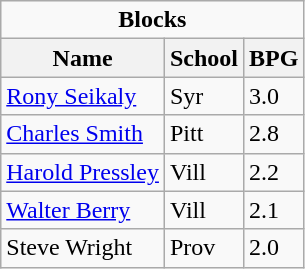<table class="wikitable">
<tr>
<td colspan=3 style="text-align:center;"><strong>Blocks</strong></td>
</tr>
<tr>
<th>Name</th>
<th>School</th>
<th>BPG</th>
</tr>
<tr>
<td><a href='#'>Rony Seikaly</a></td>
<td>Syr</td>
<td>3.0</td>
</tr>
<tr>
<td><a href='#'>Charles Smith</a></td>
<td>Pitt</td>
<td>2.8</td>
</tr>
<tr>
<td><a href='#'>Harold Pressley</a></td>
<td>Vill</td>
<td>2.2</td>
</tr>
<tr>
<td><a href='#'>Walter Berry</a></td>
<td>Vill</td>
<td>2.1</td>
</tr>
<tr>
<td>Steve Wright</td>
<td>Prov</td>
<td>2.0</td>
</tr>
</table>
